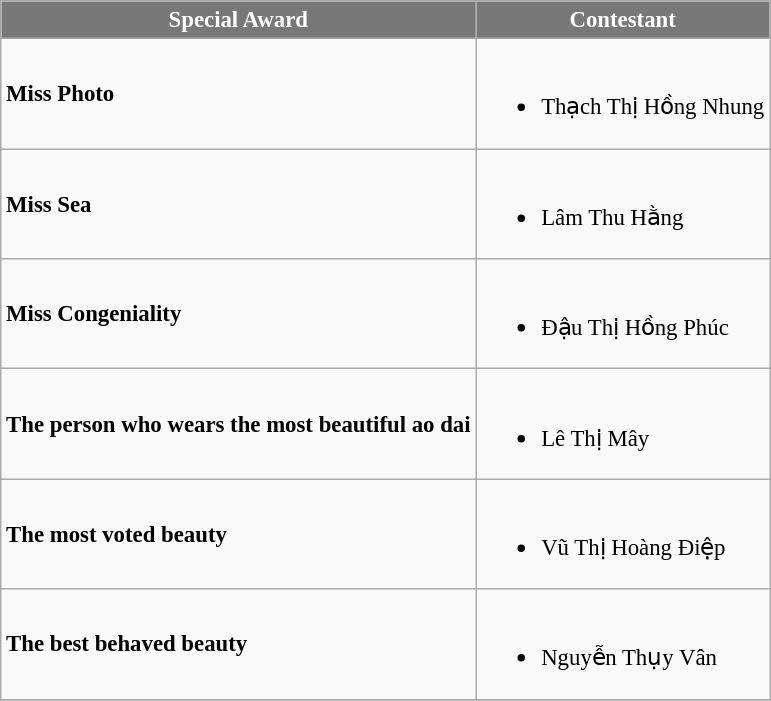<table class="wikitable sortable" style="font-size: 95%;">
<tr>
<th style="background-color:#787878;color:#FFFFFF;">Special Award</th>
<th style="background-color:#787878;color:#FFFFFF;">Contestant</th>
</tr>
<tr>
<td><strong>Miss Photo</strong></td>
<td><br><ul><li>Thạch Thị Hồng Nhung</li></ul></td>
</tr>
<tr>
<td><strong>Miss Sea</strong></td>
<td><br><ul><li>Lâm Thu Hằng</li></ul></td>
</tr>
<tr>
<td><strong>Miss Congeniality</strong></td>
<td><br><ul><li>Đậu Thị Hồng Phúc</li></ul></td>
</tr>
<tr>
<td><strong>The person who wears the most beautiful ao dai</strong></td>
<td><br><ul><li>Lê Thị Mây</li></ul></td>
</tr>
<tr>
<td><strong>The most voted beauty</strong></td>
<td><br><ul><li>Vũ Thị Hoàng Điệp</li></ul></td>
</tr>
<tr>
<td><strong>The best behaved beauty</strong></td>
<td><br><ul><li>Nguyễn Thụy Vân</li></ul></td>
</tr>
<tr>
</tr>
</table>
